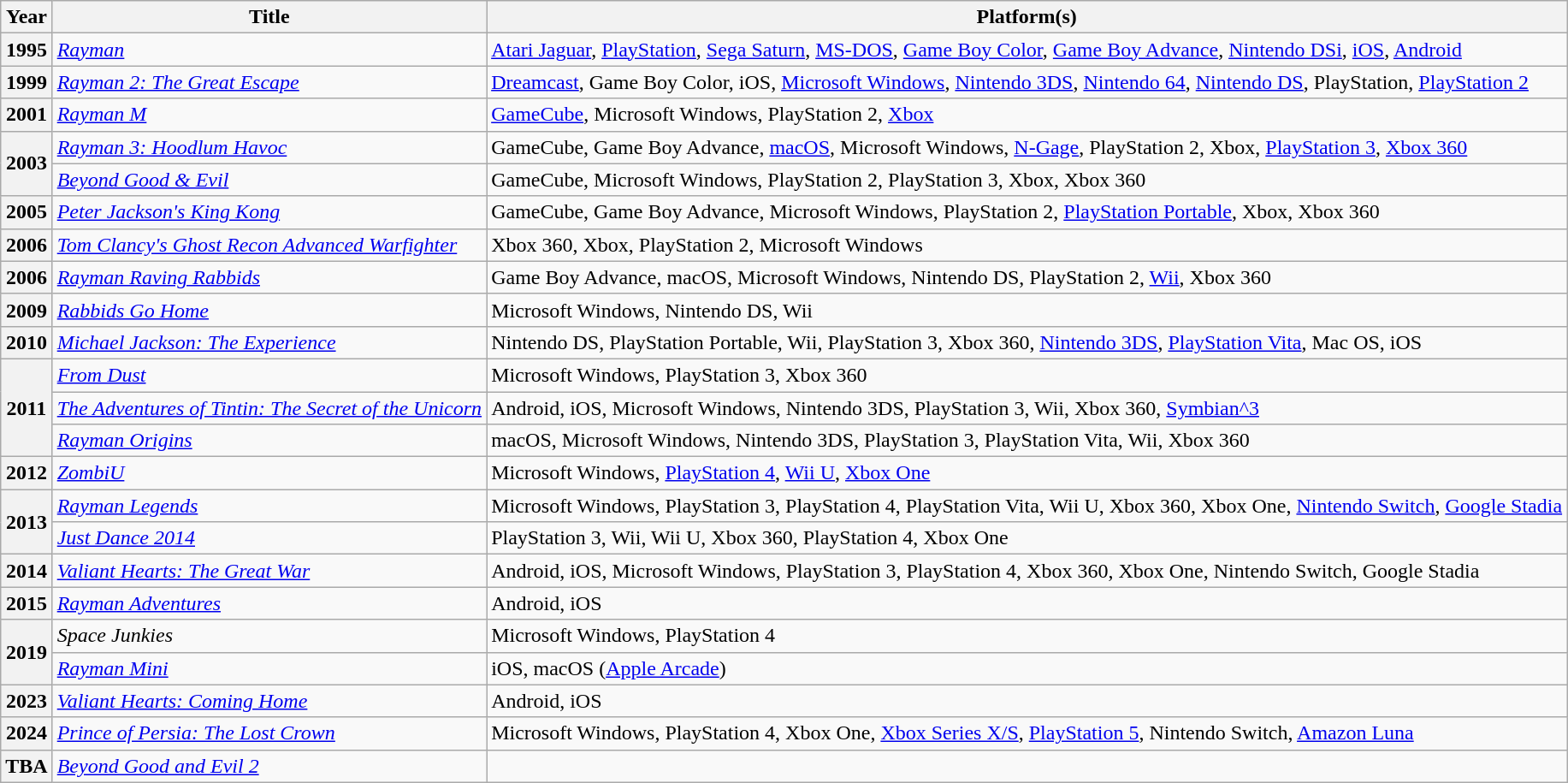<table class="wikitable sortable plainrowheaders">
<tr>
<th scope="col">Year</th>
<th scope="col">Title</th>
<th scope="col">Platform(s)</th>
</tr>
<tr>
<th scope="row">1995</th>
<td><em><a href='#'>Rayman</a></em></td>
<td><a href='#'>Atari Jaguar</a>, <a href='#'>PlayStation</a>, <a href='#'>Sega Saturn</a>, <a href='#'>MS-DOS</a>, <a href='#'>Game Boy Color</a>, <a href='#'>Game Boy Advance</a>, <a href='#'>Nintendo DSi</a>, <a href='#'>iOS</a>, <a href='#'>Android</a></td>
</tr>
<tr>
<th scope="row">1999</th>
<td><em><a href='#'>Rayman 2: The Great Escape</a></em></td>
<td><a href='#'>Dreamcast</a>, Game Boy Color, iOS, <a href='#'>Microsoft Windows</a>, <a href='#'>Nintendo 3DS</a>, <a href='#'>Nintendo 64</a>, <a href='#'>Nintendo DS</a>, PlayStation, <a href='#'>PlayStation 2</a></td>
</tr>
<tr>
<th scope="row">2001</th>
<td><em><a href='#'>Rayman M</a></em></td>
<td><a href='#'>GameCube</a>, Microsoft Windows, PlayStation 2, <a href='#'>Xbox</a></td>
</tr>
<tr>
<th scope="row" rowspan="2">2003</th>
<td><em><a href='#'>Rayman 3: Hoodlum Havoc</a></em></td>
<td>GameCube, Game Boy Advance, <a href='#'>macOS</a>, Microsoft Windows, <a href='#'>N-Gage</a>, PlayStation 2, Xbox, <a href='#'>PlayStation 3</a>, <a href='#'>Xbox 360</a></td>
</tr>
<tr>
<td><em><a href='#'>Beyond Good & Evil</a></em></td>
<td>GameCube, Microsoft Windows, PlayStation 2, PlayStation 3, Xbox, Xbox 360</td>
</tr>
<tr>
<th scope="row">2005</th>
<td><em><a href='#'>Peter Jackson's King Kong</a></em></td>
<td>GameCube, Game Boy Advance, Microsoft Windows, PlayStation 2, <a href='#'>PlayStation Portable</a>, Xbox, Xbox 360</td>
</tr>
<tr>
<th scope="row">2006</th>
<td><em><a href='#'>Tom Clancy's Ghost Recon Advanced Warfighter</a></em></td>
<td>Xbox 360, Xbox, PlayStation 2, Microsoft Windows</td>
</tr>
<tr>
<th scope="row">2006</th>
<td><em><a href='#'>Rayman Raving Rabbids</a></em></td>
<td>Game Boy Advance, macOS, Microsoft Windows, Nintendo DS, PlayStation 2, <a href='#'>Wii</a>, Xbox 360</td>
</tr>
<tr>
<th scope="row">2009</th>
<td><em><a href='#'>Rabbids Go Home</a></em></td>
<td>Microsoft Windows, Nintendo DS, Wii</td>
</tr>
<tr>
<th scope="row">2010</th>
<td><em><a href='#'>Michael Jackson: The Experience</a></em></td>
<td>Nintendo DS, PlayStation Portable, Wii,  PlayStation 3, Xbox 360, <a href='#'>Nintendo 3DS</a>, <a href='#'>PlayStation Vita</a>, Mac OS, iOS</td>
</tr>
<tr>
<th scope="row" rowspan="3">2011</th>
<td><em><a href='#'>From Dust</a></em></td>
<td>Microsoft Windows, PlayStation 3, Xbox 360</td>
</tr>
<tr>
<td><em><a href='#'>The Adventures of Tintin: The Secret of the Unicorn</a></em></td>
<td>Android, iOS, Microsoft Windows, Nintendo 3DS, PlayStation 3, Wii, Xbox 360, <a href='#'>Symbian^3</a></td>
</tr>
<tr>
<td><em><a href='#'>Rayman Origins</a></em></td>
<td>macOS, Microsoft Windows, Nintendo 3DS, PlayStation 3, PlayStation Vita, Wii, Xbox 360</td>
</tr>
<tr>
<th scope="row">2012</th>
<td><em><a href='#'>ZombiU</a></em></td>
<td>Microsoft Windows, <a href='#'>PlayStation 4</a>, <a href='#'>Wii U</a>, <a href='#'>Xbox One</a></td>
</tr>
<tr>
<th rowspan="2" scope="row">2013</th>
<td><em><a href='#'>Rayman Legends</a></em></td>
<td>Microsoft Windows, PlayStation 3, PlayStation 4, PlayStation Vita, Wii U, Xbox 360, Xbox One, <a href='#'>Nintendo Switch</a>, <a href='#'>Google Stadia</a></td>
</tr>
<tr>
<td><em><a href='#'>Just Dance 2014</a></em></td>
<td>PlayStation 3, Wii, Wii U, Xbox 360, PlayStation 4, Xbox One</td>
</tr>
<tr>
<th scope="row">2014</th>
<td><em><a href='#'>Valiant Hearts: The Great War</a></em></td>
<td>Android, iOS, Microsoft Windows, PlayStation 3, PlayStation 4, Xbox 360, Xbox One, Nintendo Switch, Google Stadia</td>
</tr>
<tr>
<th scope="row">2015</th>
<td><em><a href='#'>Rayman Adventures</a></em></td>
<td>Android, iOS</td>
</tr>
<tr>
<th rowspan="2" scope="row">2019</th>
<td><em>Space Junkies</em></td>
<td>Microsoft Windows, PlayStation 4</td>
</tr>
<tr>
<td><em><a href='#'>Rayman Mini</a></em></td>
<td>iOS, macOS (<a href='#'>Apple Arcade</a>)</td>
</tr>
<tr>
<th scope="row">2023</th>
<td><em><a href='#'>Valiant Hearts: Coming Home</a></em></td>
<td>Android, iOS</td>
</tr>
<tr>
<th scope="row">2024</th>
<td><em><a href='#'>Prince of Persia: The Lost Crown</a></em></td>
<td>Microsoft Windows, PlayStation 4, Xbox One, <a href='#'>Xbox Series X/S</a>, <a href='#'>PlayStation 5</a>, Nintendo Switch, <a href='#'>Amazon Luna</a></td>
</tr>
<tr>
<th scope="row">TBA</th>
<td><em><a href='#'>Beyond Good and Evil 2</a></em></td>
<td></td>
</tr>
</table>
